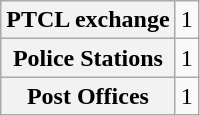<table class="wikitable">
<tr>
<th>PTCL exchange</th>
<td>1</td>
</tr>
<tr>
<th>Police Stations</th>
<td>1</td>
</tr>
<tr>
<th>Post Offices</th>
<td>1</td>
</tr>
</table>
